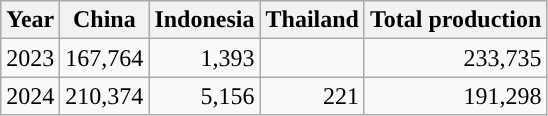<table class=wikitable style="text-align: right;'">
<tr>
<th>Year</th>
<th>China</th>
<th>Indonesia</th>
<th>Thailand</th>
<th>Total production</th>
</tr>
<tr>
<td>2023</td>
<td>167,764</td>
<td>1,393</td>
<td></td>
<td>233,735</td>
</tr>
<tr>
<td>2024</td>
<td>210,374</td>
<td>5,156</td>
<td>221</td>
<td>191,298</td>
</tr>
</table>
